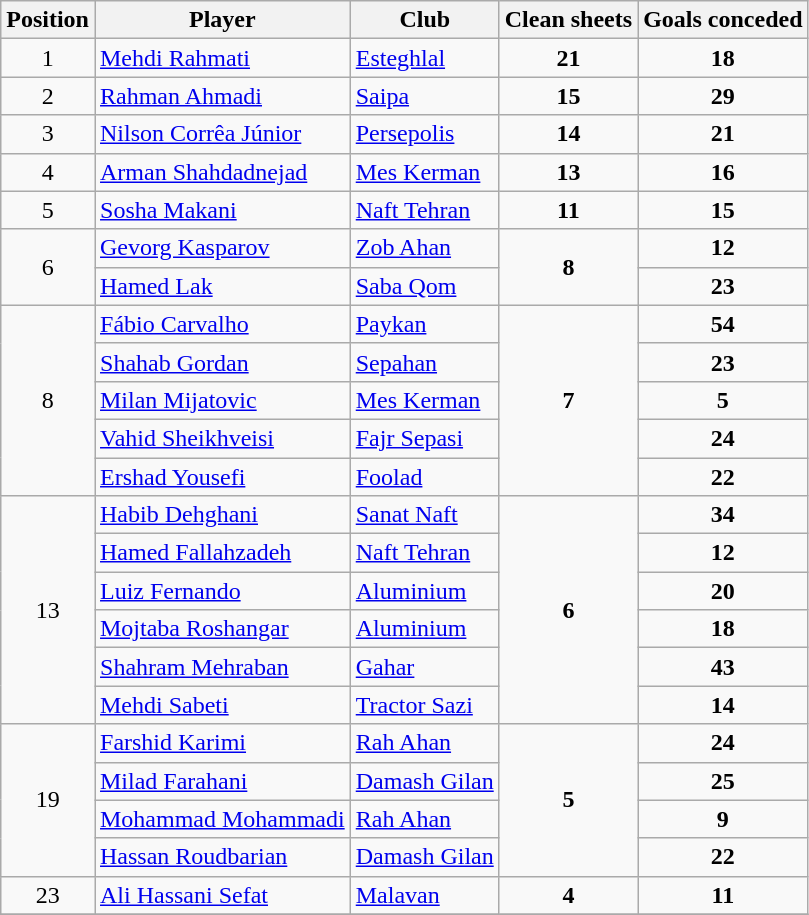<table class="wikitable">
<tr>
<th>Position</th>
<th>Player</th>
<th>Club</th>
<th>Clean sheets</th>
<th>Goals conceded</th>
</tr>
<tr>
<td align="center">1</td>
<td> <a href='#'>Mehdi Rahmati</a></td>
<td><a href='#'>Esteghlal</a></td>
<td align="center"><strong>21</strong></td>
<td align="center"><strong>18</strong></td>
</tr>
<tr>
<td align="center">2</td>
<td> <a href='#'>Rahman Ahmadi</a></td>
<td><a href='#'>Saipa</a></td>
<td align="center"><strong>15</strong></td>
<td align="center"><strong>29</strong></td>
</tr>
<tr>
<td align="center">3</td>
<td> <a href='#'>Nilson Corrêa Júnior</a></td>
<td><a href='#'>Persepolis</a></td>
<td align="center"><strong>14</strong></td>
<td align="center"><strong>21</strong></td>
</tr>
<tr>
<td align="center">4</td>
<td> <a href='#'>Arman Shahdadnejad</a></td>
<td><a href='#'>Mes Kerman</a></td>
<td align="center"><strong>13</strong></td>
<td align="center"><strong>16</strong></td>
</tr>
<tr>
<td align="center">5</td>
<td> <a href='#'>Sosha Makani</a></td>
<td><a href='#'>Naft Tehran</a></td>
<td align="center"><strong>11</strong></td>
<td align="center"><strong>15</strong></td>
</tr>
<tr>
<td rowspan=2 align="center">6</td>
<td> <a href='#'>Gevorg Kasparov</a></td>
<td><a href='#'>Zob Ahan</a></td>
<td rowspan=2 align="center"><strong>8</strong></td>
<td align="center"><strong>12</strong></td>
</tr>
<tr>
<td> <a href='#'>Hamed Lak</a></td>
<td><a href='#'>Saba Qom</a></td>
<td align="center"><strong>23</strong></td>
</tr>
<tr>
<td rowspan=5 align="center">8</td>
<td> <a href='#'>Fábio Carvalho</a></td>
<td><a href='#'>Paykan</a></td>
<td rowspan=5 align="center"><strong>7</strong></td>
<td align="center"><strong>54</strong></td>
</tr>
<tr>
<td> <a href='#'>Shahab Gordan</a></td>
<td><a href='#'>Sepahan</a></td>
<td align="center"><strong>23</strong></td>
</tr>
<tr>
<td> <a href='#'>Milan Mijatovic</a></td>
<td><a href='#'>Mes Kerman</a></td>
<td align="center"><strong>5</strong></td>
</tr>
<tr>
<td> <a href='#'>Vahid Sheikhveisi</a></td>
<td><a href='#'>Fajr Sepasi</a></td>
<td align="center"><strong>24</strong></td>
</tr>
<tr>
<td> <a href='#'>Ershad Yousefi</a></td>
<td><a href='#'>Foolad</a></td>
<td align="center"><strong>22</strong></td>
</tr>
<tr>
<td rowspan=6 align="center">13</td>
<td> <a href='#'>Habib Dehghani</a></td>
<td><a href='#'>Sanat Naft</a></td>
<td rowspan=6 align="center"><strong>6</strong></td>
<td align="center"><strong>34</strong></td>
</tr>
<tr>
<td> <a href='#'>Hamed Fallahzadeh</a></td>
<td><a href='#'>Naft Tehran</a></td>
<td align="center"><strong>12</strong></td>
</tr>
<tr>
<td> <a href='#'>Luiz Fernando</a></td>
<td><a href='#'>Aluminium</a></td>
<td align="center"><strong>20</strong></td>
</tr>
<tr>
<td> <a href='#'>Mojtaba Roshangar</a></td>
<td><a href='#'>Aluminium</a></td>
<td align="center"><strong>18</strong></td>
</tr>
<tr>
<td> <a href='#'>Shahram Mehraban</a></td>
<td><a href='#'>Gahar</a></td>
<td align="center"><strong>43</strong></td>
</tr>
<tr>
<td> <a href='#'>Mehdi Sabeti</a></td>
<td><a href='#'>Tractor Sazi</a></td>
<td align="center"><strong>14</strong></td>
</tr>
<tr>
<td rowspan=4 align="center">19</td>
<td> <a href='#'>Farshid Karimi</a></td>
<td><a href='#'>Rah Ahan</a></td>
<td rowspan=4 align="center"><strong>5</strong></td>
<td align="center"><strong>24</strong></td>
</tr>
<tr>
<td> <a href='#'>Milad Farahani</a></td>
<td><a href='#'>Damash Gilan</a></td>
<td align="center"><strong>25</strong></td>
</tr>
<tr>
<td> <a href='#'>Mohammad Mohammadi</a></td>
<td><a href='#'>Rah Ahan</a></td>
<td align="center"><strong>9</strong></td>
</tr>
<tr>
<td> <a href='#'>Hassan Roudbarian</a></td>
<td><a href='#'>Damash Gilan</a></td>
<td align="center"><strong>22</strong></td>
</tr>
<tr>
<td align="center">23</td>
<td> <a href='#'>Ali Hassani Sefat</a></td>
<td><a href='#'>Malavan</a></td>
<td align="center"><strong>4</strong></td>
<td align="center"><strong>11</strong></td>
</tr>
<tr>
</tr>
</table>
